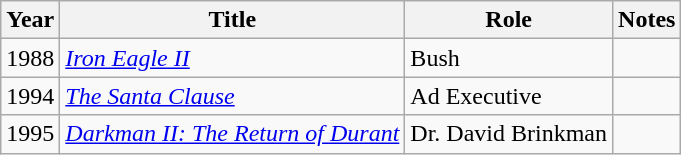<table class="wikitable sortable">
<tr>
<th>Year</th>
<th>Title</th>
<th>Role</th>
<th class="unsortable">Notes</th>
</tr>
<tr>
<td>1988</td>
<td><em><a href='#'>Iron Eagle II</a></em></td>
<td>Bush</td>
<td></td>
</tr>
<tr>
<td>1994</td>
<td data-sort-value="Santa Clause, The"><em><a href='#'>The Santa Clause</a></em></td>
<td>Ad Executive</td>
<td></td>
</tr>
<tr>
<td>1995</td>
<td><em><a href='#'>Darkman II: The Return of Durant</a></em></td>
<td>Dr. David Brinkman</td>
<td></td>
</tr>
</table>
